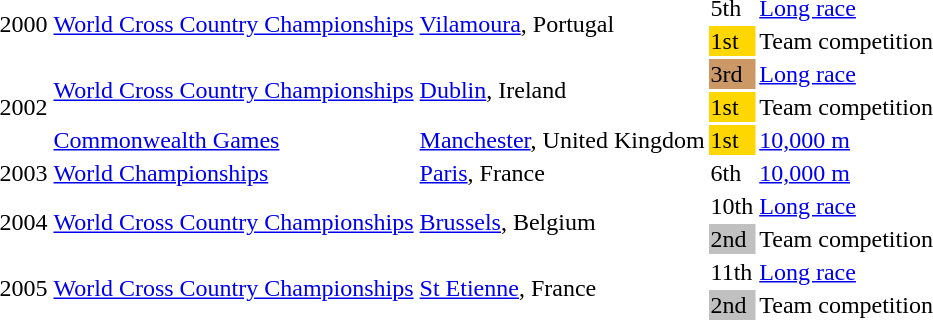<table>
<tr>
<td rowspan=2>2000</td>
<td rowspan=2><a href='#'>World Cross Country Championships</a></td>
<td rowspan=2><a href='#'>Vilamoura</a>, Portugal</td>
<td>5th</td>
<td><a href='#'>Long race</a></td>
<td></td>
</tr>
<tr>
<td bgcolor="gold">1st</td>
<td>Team competition</td>
<td></td>
</tr>
<tr>
<td rowspan=3>2002</td>
<td rowspan=2><a href='#'>World Cross Country Championships</a></td>
<td rowspan=2><a href='#'>Dublin</a>, Ireland</td>
<td bgcolor="cc9966">3rd</td>
<td><a href='#'>Long race</a></td>
<td></td>
</tr>
<tr>
<td bgcolor="gold">1st</td>
<td>Team competition</td>
<td></td>
</tr>
<tr>
<td><a href='#'>Commonwealth Games</a></td>
<td><a href='#'>Manchester</a>, United Kingdom</td>
<td bgcolor="gold">1st</td>
<td><a href='#'>10,000 m</a></td>
<td></td>
</tr>
<tr>
<td>2003</td>
<td><a href='#'>World Championships</a></td>
<td><a href='#'>Paris</a>, France</td>
<td>6th</td>
<td><a href='#'>10,000 m</a></td>
<td></td>
</tr>
<tr>
<td rowspan=2>2004</td>
<td rowspan=2><a href='#'>World Cross Country Championships</a></td>
<td rowspan=2><a href='#'>Brussels</a>, Belgium</td>
<td>10th</td>
<td><a href='#'>Long race</a></td>
<td></td>
</tr>
<tr>
<td bgcolor="silver">2nd</td>
<td>Team competition</td>
<td></td>
</tr>
<tr>
<td rowspan=2>2005</td>
<td rowspan=2><a href='#'>World Cross Country Championships</a></td>
<td rowspan=2><a href='#'>St Etienne</a>, France</td>
<td>11th</td>
<td><a href='#'>Long race</a></td>
<td></td>
</tr>
<tr>
<td bgcolor="silver">2nd</td>
<td>Team competition</td>
<td></td>
</tr>
<tr>
</tr>
</table>
